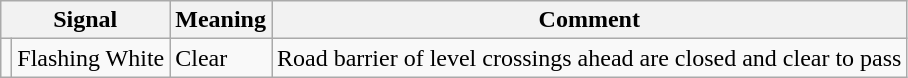<table class="wikitable">
<tr>
<th colspan=2>Signal</th>
<th>Meaning</th>
<th>Comment</th>
</tr>
<tr>
<td></td>
<td>Flashing White</td>
<td>Clear</td>
<td>Road barrier of level crossings ahead are closed and clear to pass</td>
</tr>
</table>
